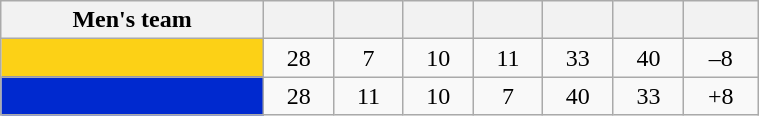<table class="wikitable" style="width:40%; text-align:center">
<tr>
<th>Men's team</th>
<th></th>
<th></th>
<th></th>
<th></th>
<th></th>
<th></th>
<th></th>
</tr>
<tr>
<td style="background:#fcd116; text-align:left;"><strong><span></span></strong></td>
<td>28</td>
<td>7</td>
<td>10</td>
<td>11</td>
<td>33</td>
<td>40</td>
<td>–8</td>
</tr>
<tr>
<td style="background:#0029cf; text-align:left;"><strong><span></span></strong></td>
<td>28</td>
<td>11</td>
<td>10</td>
<td>7</td>
<td>40</td>
<td>33</td>
<td>+8</td>
</tr>
</table>
